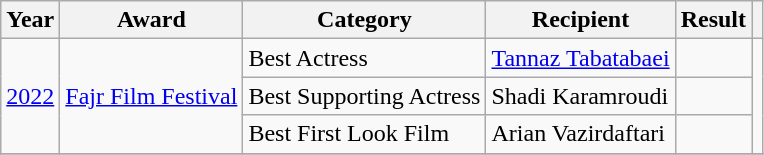<table class="wikitable">
<tr>
<th>Year</th>
<th>Award</th>
<th>Category</th>
<th>Recipient</th>
<th>Result</th>
<th></th>
</tr>
<tr>
<td rowspan="3"><a href='#'>2022</a></td>
<td rowspan="3"><a href='#'>Fajr Film Festival</a></td>
<td>Best Actress</td>
<td><a href='#'>Tannaz Tabatabaei</a></td>
<td></td>
<td rowspan="3"></td>
</tr>
<tr>
<td>Best Supporting Actress</td>
<td>Shadi Karamroudi</td>
<td></td>
</tr>
<tr>
<td>Best First Look Film</td>
<td>Arian Vazirdaftari</td>
<td></td>
</tr>
<tr>
</tr>
</table>
